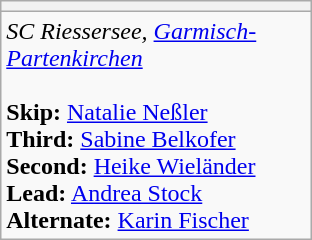<table class="wikitable">
<tr>
<th bgcolor="#efefef" width="200"></th>
</tr>
<tr>
<td><em>SC Riessersee, <a href='#'>Garmisch-Partenkirchen</a></em><br><br><strong>Skip:</strong> <a href='#'>Natalie Neßler</a> <br>
<strong>Third:</strong> <a href='#'>Sabine Belkofer</a> <br>
<strong>Second:</strong> <a href='#'>Heike Wieländer</a> <br>
<strong>Lead:</strong> <a href='#'>Andrea Stock</a> <br>
<strong>Alternate:</strong> <a href='#'>Karin Fischer</a></td>
</tr>
</table>
